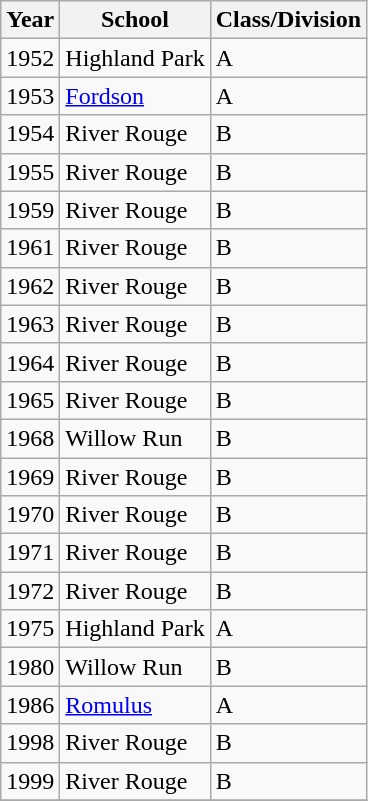<table class="wikitable">
<tr>
<th>Year</th>
<th>School</th>
<th>Class/Division</th>
</tr>
<tr>
<td>1952</td>
<td>Highland Park</td>
<td>A</td>
</tr>
<tr>
<td>1953</td>
<td><a href='#'>Fordson</a></td>
<td>A</td>
</tr>
<tr>
<td>1954</td>
<td>River Rouge</td>
<td>B</td>
</tr>
<tr>
<td>1955</td>
<td>River Rouge</td>
<td>B</td>
</tr>
<tr>
<td>1959</td>
<td>River Rouge</td>
<td>B</td>
</tr>
<tr>
<td>1961</td>
<td>River Rouge</td>
<td>B</td>
</tr>
<tr>
<td>1962</td>
<td>River Rouge</td>
<td>B</td>
</tr>
<tr>
<td>1963</td>
<td>River Rouge</td>
<td>B</td>
</tr>
<tr>
<td>1964</td>
<td>River Rouge</td>
<td>B</td>
</tr>
<tr>
<td>1965</td>
<td>River Rouge</td>
<td>B</td>
</tr>
<tr>
<td>1968</td>
<td>Willow Run</td>
<td>B</td>
</tr>
<tr>
<td>1969</td>
<td>River Rouge</td>
<td>B</td>
</tr>
<tr>
<td>1970</td>
<td>River Rouge</td>
<td>B</td>
</tr>
<tr>
<td>1971</td>
<td>River Rouge</td>
<td>B</td>
</tr>
<tr>
<td>1972</td>
<td>River Rouge</td>
<td>B</td>
</tr>
<tr>
<td>1975</td>
<td>Highland Park</td>
<td>A</td>
</tr>
<tr>
<td>1980</td>
<td>Willow Run</td>
<td>B</td>
</tr>
<tr>
<td>1986</td>
<td><a href='#'>Romulus</a></td>
<td>A</td>
</tr>
<tr>
<td>1998</td>
<td>River Rouge</td>
<td>B</td>
</tr>
<tr>
<td>1999</td>
<td>River Rouge</td>
<td>B</td>
</tr>
<tr>
</tr>
</table>
